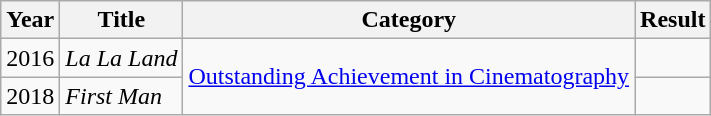<table class="wikitable">
<tr>
<th>Year</th>
<th>Title</th>
<th>Category</th>
<th>Result</th>
</tr>
<tr>
<td>2016</td>
<td><em>La La Land</em></td>
<td rowspan=2><a href='#'>Outstanding Achievement in Cinematography</a></td>
<td></td>
</tr>
<tr>
<td>2018</td>
<td><em>First Man</em></td>
<td></td>
</tr>
</table>
